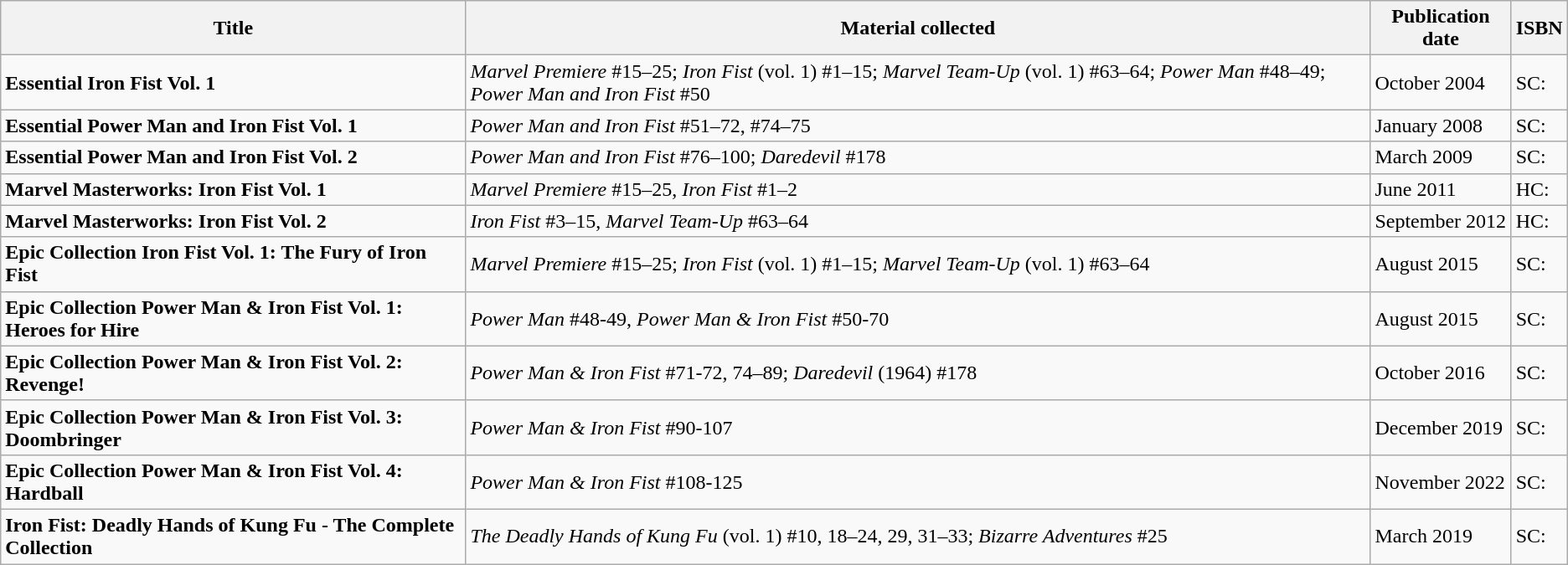<table class="wikitable">
<tr>
<th>Title</th>
<th>Material collected</th>
<th>Publication date</th>
<th>ISBN</th>
</tr>
<tr>
<td><strong>Essential Iron Fist Vol. 1</strong></td>
<td><em>Marvel Premiere</em> #15–25; <em>Iron Fist</em> (vol. 1) #1–15; <em>Marvel Team-Up</em> (vol. 1) #63–64; <em>Power Man</em> #48–49; <em>Power Man and Iron Fist</em> #50</td>
<td>October 2004</td>
<td>SC: </td>
</tr>
<tr>
<td><strong>Essential Power Man and Iron Fist Vol. 1</strong></td>
<td><em>Power Man and Iron Fist</em> #51–72, #74–75</td>
<td>January 2008</td>
<td>SC: </td>
</tr>
<tr>
<td><strong>Essential Power Man and Iron Fist Vol. 2</strong></td>
<td><em>Power Man and Iron Fist</em> #76–100; <em>Daredevil</em> #178</td>
<td>March 2009</td>
<td>SC: </td>
</tr>
<tr>
<td><strong>Marvel Masterworks: Iron Fist Vol. 1</strong></td>
<td><em>Marvel Premiere</em> #15–25, <em>Iron Fist</em> #1–2</td>
<td>June 2011</td>
<td>HC: </td>
</tr>
<tr>
<td><strong>Marvel Masterworks: Iron Fist Vol. 2</strong></td>
<td><em>Iron Fist</em> #3–15, <em>Marvel Team-Up</em> #63–64</td>
<td>September 2012</td>
<td>HC: </td>
</tr>
<tr>
<td><strong>Epic Collection Iron Fist Vol. 1: The Fury of Iron Fist</strong></td>
<td><em>Marvel Premiere</em> #15–25; <em>Iron Fist</em> (vol. 1) #1–15; <em>Marvel Team-Up</em> (vol. 1) #63–64</td>
<td>August 2015</td>
<td>SC: </td>
</tr>
<tr>
<td><strong>Epic Collection Power Man & Iron Fist Vol. 1: Heroes for Hire</strong></td>
<td><em>Power Man</em> #48-49, <em>Power Man & Iron Fist</em> #50-70</td>
<td>August 2015</td>
<td>SC: </td>
</tr>
<tr>
<td><strong>Epic Collection Power Man & Iron Fist Vol. 2: Revenge!</strong></td>
<td><em>Power Man & Iron Fist</em> #71-72, 74–89; <em>Daredevil</em> (1964) #178</td>
<td>October 2016</td>
<td>SC: </td>
</tr>
<tr>
<td><strong>Epic Collection Power Man & Iron Fist Vol. 3: Doombringer</strong></td>
<td><em>Power Man & Iron Fist</em> #90-107</td>
<td>December 2019</td>
<td>SC: </td>
</tr>
<tr>
<td><strong>Epic Collection Power Man & Iron Fist Vol. 4: Hardball</strong></td>
<td><em>Power Man & Iron Fist</em> #108-125</td>
<td>November 2022</td>
<td>SC: </td>
</tr>
<tr>
<td><strong>Iron Fist: Deadly Hands of Kung Fu - The Complete Collection</strong></td>
<td><em>The Deadly Hands of Kung Fu</em> (vol. 1) #10, 18–24, 29, 31–33; <em>Bizarre Adventures</em> #25</td>
<td>March 2019</td>
<td>SC: </td>
</tr>
</table>
